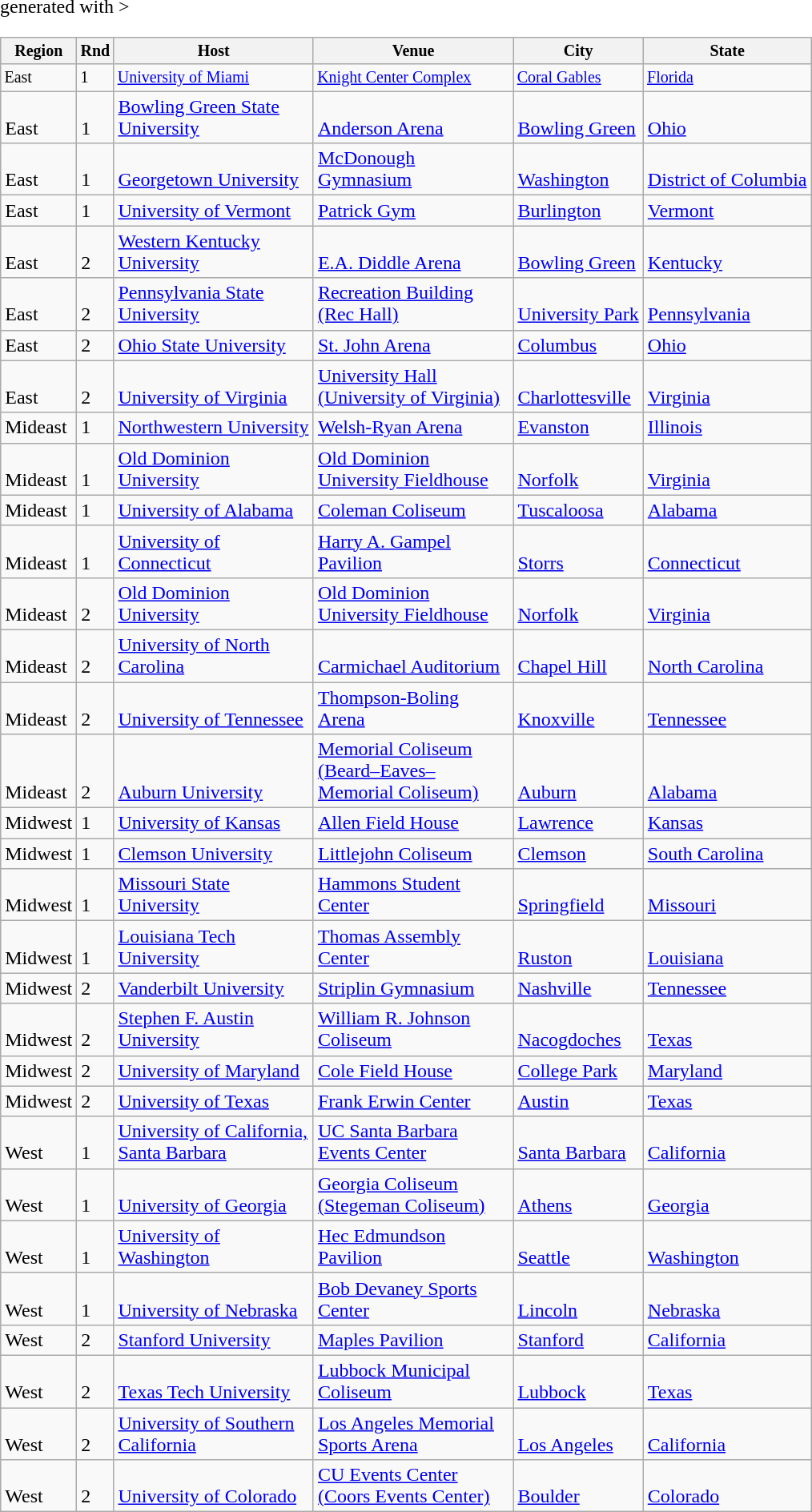<table class="wikitable sortable" <hiddentext>generated with  >
<tr style="font-size:10pt;font-weight:bold"  valign="bottom">
<th>Region</th>
<th>Rnd</th>
<th width="160">Host</th>
<th width="160">Venue</th>
<th>City</th>
<th>State</th>
</tr>
<tr style="font-size:10pt"  valign="bottom">
<td height="14">East</td>
<td>1</td>
<td><a href='#'>University of Miami</a></td>
<td><a href='#'>Knight Center Complex</a></td>
<td><a href='#'>Coral Gables</a></td>
<td><a href='#'>Florida</a></td>
</tr>
<tr valign="bottom">
<td height="14">East</td>
<td>1</td>
<td><a href='#'>Bowling Green State University</a></td>
<td><a href='#'>Anderson Arena</a></td>
<td><a href='#'>Bowling Green</a></td>
<td><a href='#'>Ohio</a></td>
</tr>
<tr valign="bottom">
<td height="14">East</td>
<td>1</td>
<td><a href='#'>Georgetown University</a></td>
<td><a href='#'>McDonough Gymnasium</a></td>
<td><a href='#'>Washington</a></td>
<td><a href='#'>District of Columbia</a></td>
</tr>
<tr valign="bottom">
<td height="14">East</td>
<td>1</td>
<td><a href='#'>University of Vermont</a></td>
<td><a href='#'>Patrick Gym</a></td>
<td><a href='#'>Burlington</a></td>
<td><a href='#'>Vermont</a></td>
</tr>
<tr valign="bottom">
<td height="14">East</td>
<td>2</td>
<td><a href='#'>Western Kentucky University</a></td>
<td><a href='#'>E.A. Diddle Arena</a></td>
<td><a href='#'>Bowling Green</a></td>
<td><a href='#'>Kentucky</a></td>
</tr>
<tr valign="bottom">
<td height="14">East</td>
<td>2</td>
<td><a href='#'>Pennsylvania State University</a></td>
<td><a href='#'>Recreation Building (Rec Hall)</a></td>
<td><a href='#'>University Park</a></td>
<td><a href='#'>Pennsylvania</a></td>
</tr>
<tr valign="bottom">
<td height="14">East</td>
<td>2</td>
<td><a href='#'>Ohio State University</a></td>
<td><a href='#'>St. John Arena</a></td>
<td><a href='#'>Columbus</a></td>
<td><a href='#'>Ohio</a></td>
</tr>
<tr valign="bottom">
<td height="14">East</td>
<td>2</td>
<td><a href='#'>University of Virginia</a></td>
<td><a href='#'>University Hall (University of Virginia)</a></td>
<td><a href='#'>Charlottesville</a></td>
<td><a href='#'>Virginia</a></td>
</tr>
<tr valign="bottom">
<td height="14">Mideast</td>
<td>1</td>
<td><a href='#'>Northwestern University</a></td>
<td><a href='#'>Welsh-Ryan Arena</a></td>
<td><a href='#'>Evanston</a></td>
<td><a href='#'>Illinois</a></td>
</tr>
<tr valign="bottom">
<td height="14">Mideast</td>
<td>1</td>
<td><a href='#'>Old Dominion University</a></td>
<td><a href='#'>Old Dominion University Fieldhouse</a></td>
<td><a href='#'>Norfolk</a></td>
<td><a href='#'>Virginia</a></td>
</tr>
<tr valign="bottom">
<td height="14">Mideast</td>
<td>1</td>
<td><a href='#'>University of Alabama</a></td>
<td><a href='#'>Coleman Coliseum</a></td>
<td><a href='#'>Tuscaloosa</a></td>
<td><a href='#'>Alabama</a></td>
</tr>
<tr valign="bottom">
<td height="14">Mideast</td>
<td>1</td>
<td><a href='#'>University of Connecticut</a></td>
<td><a href='#'>Harry A. Gampel Pavilion</a></td>
<td><a href='#'>Storrs</a></td>
<td><a href='#'>Connecticut</a></td>
</tr>
<tr valign="bottom">
<td height="14">Mideast</td>
<td>2</td>
<td><a href='#'>Old Dominion University</a></td>
<td><a href='#'>Old Dominion University Fieldhouse</a></td>
<td><a href='#'>Norfolk</a></td>
<td><a href='#'>Virginia</a></td>
</tr>
<tr valign="bottom">
<td height="14">Mideast</td>
<td>2</td>
<td><a href='#'>University of North Carolina</a></td>
<td><a href='#'>Carmichael Auditorium</a></td>
<td><a href='#'>Chapel Hill</a></td>
<td><a href='#'>North Carolina</a></td>
</tr>
<tr valign="bottom">
<td height="14">Mideast</td>
<td>2</td>
<td><a href='#'>University of Tennessee</a></td>
<td><a href='#'>Thompson-Boling Arena</a></td>
<td><a href='#'>Knoxville</a></td>
<td><a href='#'>Tennessee</a></td>
</tr>
<tr valign="bottom">
<td height="14">Mideast</td>
<td>2</td>
<td><a href='#'>Auburn University</a></td>
<td><a href='#'>Memorial Coliseum (Beard–Eaves–Memorial Coliseum)</a></td>
<td><a href='#'>Auburn</a></td>
<td><a href='#'>Alabama</a></td>
</tr>
<tr valign="bottom">
<td height="14">Midwest</td>
<td>1</td>
<td><a href='#'>University of Kansas</a></td>
<td><a href='#'>Allen Field House</a></td>
<td><a href='#'>Lawrence</a></td>
<td><a href='#'>Kansas</a></td>
</tr>
<tr valign="bottom">
<td height="14">Midwest</td>
<td>1</td>
<td><a href='#'>Clemson University</a></td>
<td><a href='#'>Littlejohn Coliseum</a></td>
<td><a href='#'>Clemson</a></td>
<td><a href='#'>South Carolina</a></td>
</tr>
<tr valign="bottom">
<td height="14">Midwest</td>
<td>1</td>
<td><a href='#'>Missouri State University</a></td>
<td><a href='#'>Hammons Student Center</a></td>
<td><a href='#'>Springfield</a></td>
<td><a href='#'>Missouri</a></td>
</tr>
<tr valign="bottom">
<td height="14">Midwest</td>
<td>1</td>
<td><a href='#'>Louisiana Tech University</a></td>
<td><a href='#'>Thomas Assembly Center</a></td>
<td><a href='#'>Ruston</a></td>
<td><a href='#'>Louisiana</a></td>
</tr>
<tr valign="bottom">
<td height="14">Midwest</td>
<td>2</td>
<td><a href='#'>Vanderbilt University</a></td>
<td><a href='#'>Striplin Gymnasium</a></td>
<td><a href='#'>Nashville</a></td>
<td><a href='#'>Tennessee</a></td>
</tr>
<tr valign="bottom">
<td height="14">Midwest</td>
<td>2</td>
<td><a href='#'>Stephen F. Austin University</a></td>
<td><a href='#'>William R. Johnson Coliseum</a></td>
<td><a href='#'>Nacogdoches</a></td>
<td><a href='#'>Texas</a></td>
</tr>
<tr valign="bottom">
<td height="14">Midwest</td>
<td>2</td>
<td><a href='#'>University of Maryland</a></td>
<td><a href='#'>Cole Field House</a></td>
<td><a href='#'>College Park</a></td>
<td><a href='#'>Maryland</a></td>
</tr>
<tr valign="bottom">
<td height="14">Midwest</td>
<td>2</td>
<td><a href='#'>University of Texas</a></td>
<td><a href='#'>Frank Erwin Center</a></td>
<td><a href='#'>Austin</a></td>
<td><a href='#'>Texas</a></td>
</tr>
<tr valign="bottom">
<td height="14">West</td>
<td>1</td>
<td><a href='#'>University of California, Santa Barbara</a></td>
<td><a href='#'>UC Santa Barbara Events Center</a></td>
<td><a href='#'>Santa Barbara</a></td>
<td><a href='#'>California</a></td>
</tr>
<tr valign="bottom">
<td height="14">West</td>
<td>1</td>
<td><a href='#'>University of Georgia</a></td>
<td><a href='#'>Georgia Coliseum (Stegeman Coliseum)</a></td>
<td><a href='#'>Athens</a></td>
<td><a href='#'>Georgia</a></td>
</tr>
<tr valign="bottom">
<td height="14">West</td>
<td>1</td>
<td><a href='#'>University of Washington</a></td>
<td><a href='#'>Hec Edmundson Pavilion</a></td>
<td><a href='#'>Seattle</a></td>
<td><a href='#'>Washington</a></td>
</tr>
<tr valign="bottom">
<td height="14">West</td>
<td>1</td>
<td><a href='#'>University of Nebraska</a></td>
<td><a href='#'>Bob Devaney Sports Center</a></td>
<td><a href='#'>Lincoln</a></td>
<td><a href='#'>Nebraska</a></td>
</tr>
<tr valign="bottom">
<td height="14">West</td>
<td>2</td>
<td><a href='#'>Stanford University</a></td>
<td><a href='#'>Maples Pavilion</a></td>
<td><a href='#'>Stanford</a></td>
<td><a href='#'>California</a></td>
</tr>
<tr valign="bottom">
<td height="14">West</td>
<td>2</td>
<td><a href='#'>Texas Tech University</a></td>
<td><a href='#'>Lubbock Municipal Coliseum</a></td>
<td><a href='#'>Lubbock</a></td>
<td><a href='#'>Texas</a></td>
</tr>
<tr valign="bottom">
<td height="14">West</td>
<td>2</td>
<td><a href='#'>University of Southern California</a></td>
<td><a href='#'>Los Angeles Memorial Sports Arena</a></td>
<td><a href='#'>Los Angeles</a></td>
<td><a href='#'>California</a></td>
</tr>
<tr valign="bottom">
<td height="14">West</td>
<td>2</td>
<td><a href='#'>University of Colorado</a></td>
<td><a href='#'>CU Events Center (Coors Events Center)</a></td>
<td><a href='#'>Boulder</a></td>
<td><a href='#'>Colorado</a></td>
</tr>
</table>
